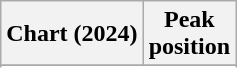<table class="wikitable sortable plainrowheaders" style="text-align:center">
<tr>
<th scope="col">Chart (2024)</th>
<th scope="col">Peak<br>position</th>
</tr>
<tr>
</tr>
<tr>
</tr>
<tr>
</tr>
</table>
